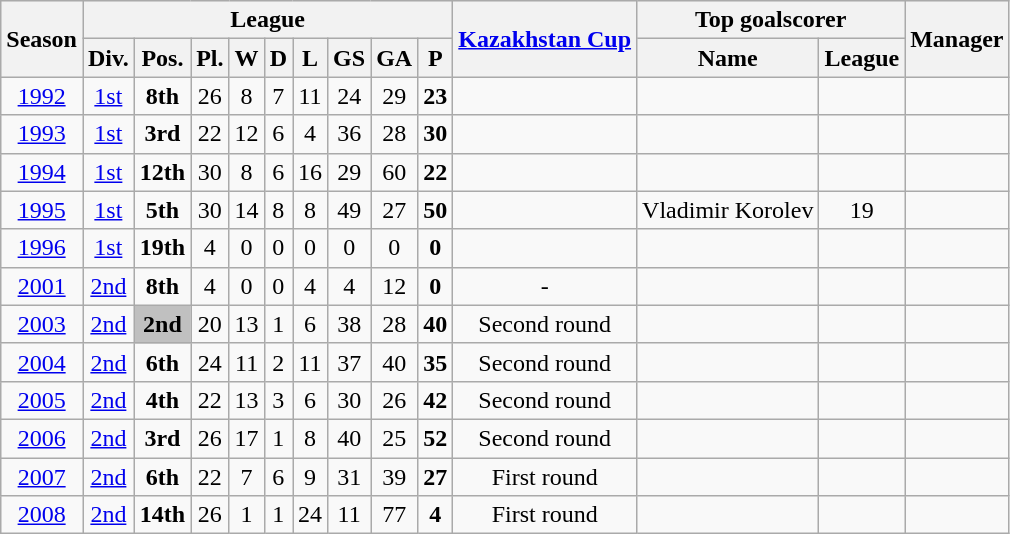<table class="wikitable">
<tr style="background:#efefef;">
<th rowspan="2">Season</th>
<th colspan="9">League</th>
<th rowspan="2"><a href='#'>Kazakhstan Cup</a></th>
<th colspan="2">Top goalscorer</th>
<th rowspan="2">Manager</th>
</tr>
<tr>
<th>Div.</th>
<th>Pos.</th>
<th>Pl.</th>
<th>W</th>
<th>D</th>
<th>L</th>
<th>GS</th>
<th>GA</th>
<th>P</th>
<th>Name</th>
<th>League</th>
</tr>
<tr>
<td align=center><a href='#'>1992</a></td>
<td align=center><a href='#'>1st</a></td>
<td align=center><strong>8th</strong></td>
<td align=center>26</td>
<td align=center>8</td>
<td align=center>7</td>
<td align=center>11</td>
<td align=center>24</td>
<td align=center>29</td>
<td align=center><strong>23</strong></td>
<td align=center></td>
<td align=center></td>
<td align=center></td>
<td align=center></td>
</tr>
<tr>
<td align=center><a href='#'>1993</a></td>
<td align=center><a href='#'>1st</a></td>
<td align=center><strong>3rd</strong></td>
<td align=center>22</td>
<td align=center>12</td>
<td align=center>6</td>
<td align=center>4</td>
<td align=center>36</td>
<td align=center>28</td>
<td align=center><strong>30</strong></td>
<td align=center></td>
<td align=center></td>
<td align=center></td>
<td align=center></td>
</tr>
<tr>
<td align=center><a href='#'>1994</a></td>
<td align=center><a href='#'>1st</a></td>
<td align=center><strong>12th</strong></td>
<td align=center>30</td>
<td align=center>8</td>
<td align=center>6</td>
<td align=center>16</td>
<td align=center>29</td>
<td align=center>60</td>
<td align=center><strong>22</strong></td>
<td align=center></td>
<td align=center></td>
<td align=center></td>
<td align=center></td>
</tr>
<tr>
<td align=center><a href='#'>1995</a></td>
<td align=center><a href='#'>1st</a></td>
<td align=center><strong>5th</strong></td>
<td align=center>30</td>
<td align=center>14</td>
<td align=center>8</td>
<td align=center>8</td>
<td align=center>49</td>
<td align=center>27</td>
<td align=center><strong>50</strong></td>
<td align=center></td>
<td align=center> Vladimir Korolev</td>
<td align=center>19</td>
<td align=center></td>
</tr>
<tr>
<td align=center><a href='#'>1996</a></td>
<td align=center><a href='#'>1st</a></td>
<td align=center><strong>19th</strong></td>
<td align=center>4</td>
<td align=center>0</td>
<td align=center>0</td>
<td align=center>0</td>
<td align=center>0</td>
<td align=center>0</td>
<td align=center><strong>0</strong></td>
<td align=center></td>
<td align=center></td>
<td align=center></td>
<td align=center></td>
</tr>
<tr>
<td align=center><a href='#'>2001</a></td>
<td align=center><a href='#'>2nd</a></td>
<td align=center><strong>8th</strong></td>
<td align=center>4</td>
<td align=center>0</td>
<td align=center>0</td>
<td align=center>4</td>
<td align=center>4</td>
<td align=center>12</td>
<td align=center><strong>0</strong></td>
<td align=center>-</td>
<td align=center></td>
<td align=center></td>
<td align=center></td>
</tr>
<tr>
<td align=center><a href='#'>2003</a></td>
<td align=center><a href='#'>2nd</a></td>
<td style="text-align:center; background:silver;"><strong>2nd</strong></td>
<td align=center>20</td>
<td align=center>13</td>
<td align=center>1</td>
<td align=center>6</td>
<td align=center>38</td>
<td align=center>28</td>
<td align=center><strong>40</strong></td>
<td align=center>Second round</td>
<td align=center></td>
<td align=center></td>
<td align=center></td>
</tr>
<tr>
<td align=center><a href='#'>2004</a></td>
<td align=center><a href='#'>2nd</a></td>
<td align=center><strong>6th</strong></td>
<td align=center>24</td>
<td align=center>11</td>
<td align=center>2</td>
<td align=center>11</td>
<td align=center>37</td>
<td align=center>40</td>
<td align=center><strong>35</strong></td>
<td align=center>Second round</td>
<td align=center></td>
<td align=center></td>
<td align=center></td>
</tr>
<tr>
<td align=center><a href='#'>2005</a></td>
<td align=center><a href='#'>2nd</a></td>
<td align=center><strong>4th</strong></td>
<td align=center>22</td>
<td align=center>13</td>
<td align=center>3</td>
<td align=center>6</td>
<td align=center>30</td>
<td align=center>26</td>
<td align=center><strong>42</strong></td>
<td align=center>Second round</td>
<td align=center></td>
<td align=center></td>
<td align=center></td>
</tr>
<tr>
<td align=center><a href='#'>2006</a></td>
<td align=center><a href='#'>2nd</a></td>
<td align=center><strong>3rd</strong></td>
<td align=center>26</td>
<td align=center>17</td>
<td align=center>1</td>
<td align=center>8</td>
<td align=center>40</td>
<td align=center>25</td>
<td align=center><strong>52</strong></td>
<td align=center>Second round</td>
<td align=center></td>
<td align=center></td>
<td align=center></td>
</tr>
<tr>
<td align=center><a href='#'>2007</a></td>
<td align=center><a href='#'>2nd</a></td>
<td align=center><strong>6th</strong></td>
<td align=center>22</td>
<td align=center>7</td>
<td align=center>6</td>
<td align=center>9</td>
<td align=center>31</td>
<td align=center>39</td>
<td align=center><strong>27</strong></td>
<td align=center>First round</td>
<td align=center></td>
<td align=center></td>
<td align=center></td>
</tr>
<tr>
<td align=center><a href='#'>2008</a></td>
<td align=center><a href='#'>2nd</a></td>
<td align=center><strong>14th</strong></td>
<td align=center>26</td>
<td align=center>1</td>
<td align=center>1</td>
<td align=center>24</td>
<td align=center>11</td>
<td align=center>77</td>
<td align=center><strong>4</strong></td>
<td align=center>First round</td>
<td align=center></td>
<td align=center></td>
<td align=center></td>
</tr>
</table>
